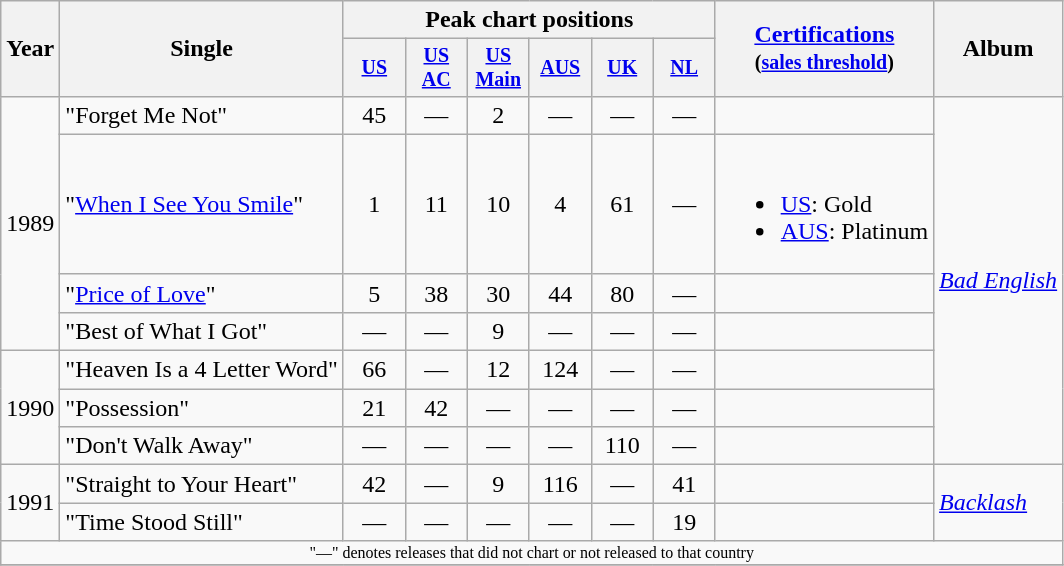<table class="wikitable" style="text-align:center;">
<tr>
<th rowspan="2">Year</th>
<th rowspan="2">Single</th>
<th colspan="6">Peak chart positions</th>
<th rowspan="2"><a href='#'>Certifications</a><br><small>(<a href='#'>sales threshold</a>)</small></th>
<th rowspan="2">Album</th>
</tr>
<tr style="font-size:smaller;">
<th width="35"><a href='#'>US</a><br></th>
<th width="35"><a href='#'>US AC</a><br></th>
<th width="35"><a href='#'>US Main</a><br></th>
<th width="35"><a href='#'>AUS</a><br></th>
<th width="35"><a href='#'>UK</a><br></th>
<th width="35"><a href='#'>NL</a><br></th>
</tr>
<tr>
<td rowspan="4">1989</td>
<td align="left">"Forget Me Not"</td>
<td>45</td>
<td>—</td>
<td>2</td>
<td>—</td>
<td>—</td>
<td>—</td>
<td></td>
<td align="left" rowspan="7"><em><a href='#'>Bad English</a></em></td>
</tr>
<tr>
<td align="left">"<a href='#'>When I See You Smile</a>"</td>
<td>1</td>
<td>11</td>
<td>10</td>
<td>4</td>
<td>61</td>
<td>—</td>
<td align="left"><br><ul><li><a href='#'>US</a>: Gold</li><li><a href='#'>AUS</a>: Platinum</li></ul></td>
</tr>
<tr>
<td align="left">"<a href='#'>Price of Love</a>"</td>
<td>5</td>
<td>38</td>
<td>30</td>
<td>44</td>
<td>80</td>
<td>—</td>
<td></td>
</tr>
<tr>
<td align="left">"Best of What I Got"</td>
<td>—</td>
<td>—</td>
<td>9</td>
<td>—</td>
<td>—</td>
<td>—</td>
<td></td>
</tr>
<tr>
<td rowspan="3">1990</td>
<td align="left">"Heaven Is a 4 Letter Word"</td>
<td>66</td>
<td>—</td>
<td>12</td>
<td>124</td>
<td>—</td>
<td>—</td>
<td></td>
</tr>
<tr>
<td align="left">"Possession"</td>
<td>21</td>
<td>42</td>
<td>—</td>
<td>—</td>
<td>—</td>
<td>—</td>
<td></td>
</tr>
<tr>
<td align="left">"Don't Walk Away"</td>
<td>—</td>
<td>—</td>
<td>—</td>
<td>—</td>
<td>110</td>
<td>—</td>
<td></td>
</tr>
<tr>
<td rowspan="2">1991</td>
<td align="left">"Straight to Your Heart"</td>
<td>42</td>
<td>—</td>
<td>9</td>
<td>116</td>
<td>—</td>
<td>41</td>
<td></td>
<td align="left" rowspan="2"><em><a href='#'>Backlash</a></em></td>
</tr>
<tr>
<td align="left">"Time Stood Still"</td>
<td>—</td>
<td>—</td>
<td>—</td>
<td>—</td>
<td>—</td>
<td>19</td>
<td></td>
</tr>
<tr>
<td align="center" colspan="10" style="font-size:8pt">"—" denotes releases that did not chart or not released to that country</td>
</tr>
<tr>
</tr>
</table>
